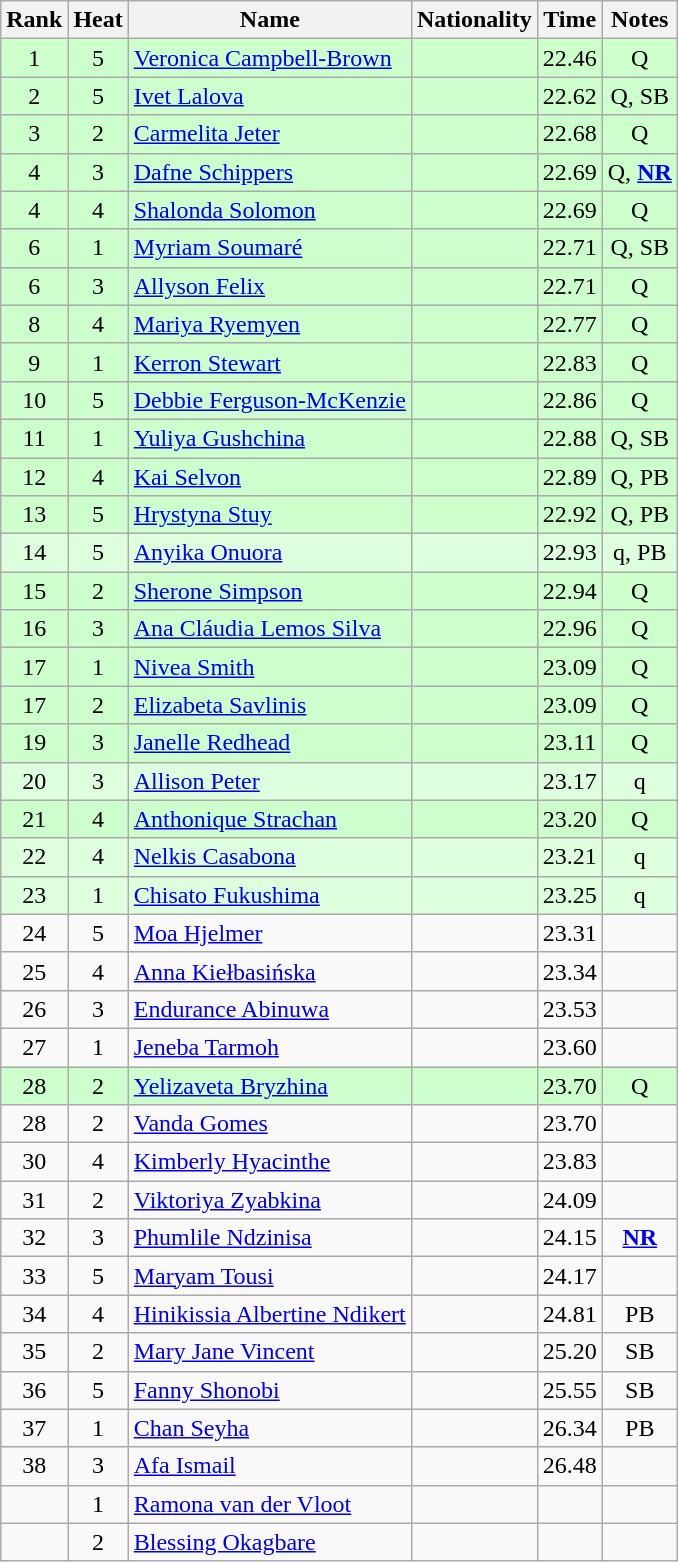<table class="wikitable sortable" style="text-align:center">
<tr>
<th>Rank</th>
<th>Heat</th>
<th>Name</th>
<th>Nationality</th>
<th>Time</th>
<th>Notes</th>
</tr>
<tr bgcolor=ccffcc>
<td>1</td>
<td>5</td>
<td align=left><a href='#'>Veronica Campbell-Brown</a></td>
<td align=left></td>
<td>22.46</td>
<td>Q</td>
</tr>
<tr bgcolor=ccffcc>
<td>2</td>
<td>5</td>
<td align=left><a href='#'>Ivet Lalova</a></td>
<td align=left></td>
<td>22.62</td>
<td>Q, SB</td>
</tr>
<tr bgcolor=ccffcc>
<td>3</td>
<td>2</td>
<td align=left><a href='#'>Carmelita Jeter</a></td>
<td align=left></td>
<td>22.68</td>
<td>Q</td>
</tr>
<tr bgcolor=ccffcc>
<td>4</td>
<td>3</td>
<td align=left><a href='#'>Dafne Schippers</a></td>
<td align=left></td>
<td>22.69</td>
<td>Q, <strong><a href='#'>NR</a></strong></td>
</tr>
<tr bgcolor=ccffcc>
<td>4</td>
<td>4</td>
<td align=left><a href='#'>Shalonda Solomon</a></td>
<td align=left></td>
<td>22.69</td>
<td>Q</td>
</tr>
<tr bgcolor=ccffcc>
<td>6</td>
<td>1</td>
<td align=left><a href='#'>Myriam Soumaré</a></td>
<td align=left></td>
<td>22.71</td>
<td>Q, SB</td>
</tr>
<tr bgcolor=ccffcc>
<td>6</td>
<td>3</td>
<td align=left><a href='#'>Allyson Felix</a></td>
<td align=left></td>
<td>22.71</td>
<td>Q</td>
</tr>
<tr bgcolor=ccffcc>
<td>8</td>
<td>4</td>
<td align=left><a href='#'>Mariya Ryemyen</a></td>
<td align=left></td>
<td>22.77</td>
<td>Q</td>
</tr>
<tr bgcolor=ccffcc>
<td>9</td>
<td>1</td>
<td align=left><a href='#'>Kerron Stewart</a></td>
<td align=left></td>
<td>22.83</td>
<td>Q</td>
</tr>
<tr bgcolor=ccffcc>
<td>10</td>
<td>5</td>
<td align=left><a href='#'>Debbie Ferguson-McKenzie</a></td>
<td align=left></td>
<td>22.86</td>
<td>Q</td>
</tr>
<tr bgcolor=ccffcc>
<td>11</td>
<td>1</td>
<td align=left><a href='#'>Yuliya Gushchina</a></td>
<td align=left></td>
<td>22.88</td>
<td>Q, SB</td>
</tr>
<tr bgcolor=ccffcc>
<td>12</td>
<td>4</td>
<td align=left><a href='#'>Kai Selvon</a></td>
<td align=left></td>
<td>22.89</td>
<td>Q, PB</td>
</tr>
<tr bgcolor=ccffcc>
<td>13</td>
<td>5</td>
<td align=left><a href='#'>Hrystyna Stuy</a></td>
<td align=left></td>
<td>22.92</td>
<td>Q, PB</td>
</tr>
<tr bgcolor=ddffdd>
<td>14</td>
<td>5</td>
<td align=left><a href='#'>Anyika Onuora</a></td>
<td align=left></td>
<td>22.93</td>
<td>q, PB</td>
</tr>
<tr bgcolor=ccffcc>
<td>15</td>
<td>2</td>
<td align=left><a href='#'>Sherone Simpson</a></td>
<td align=left></td>
<td>22.94</td>
<td>Q</td>
</tr>
<tr bgcolor=ccffcc>
<td>16</td>
<td>3</td>
<td align=left><a href='#'>Ana Cláudia Lemos Silva</a></td>
<td align=left></td>
<td>22.96</td>
<td>Q</td>
</tr>
<tr bgcolor=ccffcc>
<td>17</td>
<td>1</td>
<td align=left><a href='#'>Nivea Smith</a></td>
<td align=left></td>
<td>23.09</td>
<td>Q</td>
</tr>
<tr bgcolor=ccffcc>
<td>17</td>
<td>2</td>
<td align=left><a href='#'>Elizabeta Savlinis</a></td>
<td align=left></td>
<td>23.09</td>
<td>Q</td>
</tr>
<tr bgcolor=ccffcc>
<td>19</td>
<td>3</td>
<td align=left><a href='#'>Janelle Redhead</a></td>
<td align=left></td>
<td>23.11</td>
<td>Q</td>
</tr>
<tr bgcolor=ddffdd>
<td>20</td>
<td>3</td>
<td align=left><a href='#'>Allison Peter</a></td>
<td align=left></td>
<td>23.17</td>
<td>q</td>
</tr>
<tr bgcolor=ccffcc>
<td>21</td>
<td>4</td>
<td align=left><a href='#'>Anthonique Strachan</a></td>
<td align=left></td>
<td>23.20</td>
<td>Q</td>
</tr>
<tr bgcolor=ddffdd>
<td>22</td>
<td>4</td>
<td align=left><a href='#'>Nelkis Casabona</a></td>
<td align=left></td>
<td>23.21</td>
<td>q</td>
</tr>
<tr bgcolor=ddffdd>
<td>23</td>
<td>1</td>
<td align=left><a href='#'>Chisato Fukushima</a></td>
<td align=left></td>
<td>23.25</td>
<td>q</td>
</tr>
<tr>
<td>24</td>
<td>5</td>
<td align=left><a href='#'>Moa Hjelmer</a></td>
<td align=left></td>
<td>23.31</td>
<td></td>
</tr>
<tr>
<td>25</td>
<td>4</td>
<td align=left><a href='#'>Anna Kiełbasińska</a></td>
<td align=left></td>
<td>23.34</td>
<td></td>
</tr>
<tr>
<td>26</td>
<td>3</td>
<td align=left><a href='#'>Endurance Abinuwa</a></td>
<td align=left></td>
<td>23.53</td>
<td></td>
</tr>
<tr>
<td>27</td>
<td>1</td>
<td align=left><a href='#'>Jeneba Tarmoh</a></td>
<td align=left></td>
<td>23.60</td>
<td></td>
</tr>
<tr bgcolor=ccffcc>
<td>28</td>
<td>2</td>
<td align=left><a href='#'>Yelizaveta Bryzhina</a></td>
<td align=left></td>
<td>23.70</td>
<td>Q</td>
</tr>
<tr>
<td>28</td>
<td>2</td>
<td align=left><a href='#'>Vanda Gomes</a></td>
<td align=left></td>
<td>23.70</td>
<td></td>
</tr>
<tr>
<td>30</td>
<td>4</td>
<td align=left><a href='#'>Kimberly Hyacinthe</a></td>
<td align=left></td>
<td>23.83</td>
<td></td>
</tr>
<tr>
<td>31</td>
<td>2</td>
<td align=left><a href='#'>Viktoriya Zyabkina</a></td>
<td align=left></td>
<td>24.09</td>
<td></td>
</tr>
<tr>
<td>32</td>
<td>3</td>
<td align=left><a href='#'>Phumlile Ndzinisa</a></td>
<td align=left></td>
<td>24.15</td>
<td><strong><a href='#'>NR</a></strong></td>
</tr>
<tr>
<td>33</td>
<td>5</td>
<td align=left><a href='#'>Maryam Tousi</a></td>
<td align=left></td>
<td>24.17</td>
<td></td>
</tr>
<tr>
<td>34</td>
<td>4</td>
<td align=left><a href='#'>Hinikissia Albertine Ndikert</a></td>
<td align=left></td>
<td>24.81</td>
<td>PB</td>
</tr>
<tr>
<td>35</td>
<td>2</td>
<td align=left><a href='#'>Mary Jane Vincent</a></td>
<td align=left></td>
<td>25.20</td>
<td>SB</td>
</tr>
<tr>
<td>36</td>
<td>5</td>
<td align=left><a href='#'>Fanny Shonobi</a></td>
<td align=left></td>
<td>25.55</td>
<td>SB</td>
</tr>
<tr>
<td>37</td>
<td>1</td>
<td align=left><a href='#'>Chan Seyha</a></td>
<td align=left></td>
<td>26.34</td>
<td>PB</td>
</tr>
<tr>
<td>38</td>
<td>3</td>
<td align=left><a href='#'>Afa Ismail</a></td>
<td align=left></td>
<td>26.48</td>
<td></td>
</tr>
<tr>
<td></td>
<td>1</td>
<td align=left><a href='#'>Ramona van der Vloot</a></td>
<td align=left></td>
<td></td>
<td></td>
</tr>
<tr>
<td></td>
<td>2</td>
<td align=left><a href='#'>Blessing Okagbare</a></td>
<td align=left></td>
<td></td>
<td></td>
</tr>
</table>
